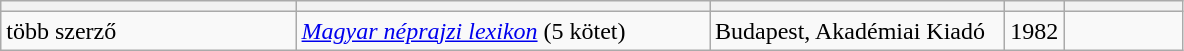<table class="wikitable sortable">
<tr>
<th bgcolor="#DAA520" width="25%"></th>
<th bgcolor="#DAA520" width="35%"></th>
<th bgcolor="#DAA520" width="25%"></th>
<th bgcolor="#DAA520" width="5%"></th>
<th bgcolor="#DAA520" width="10%"></th>
</tr>
<tr>
<td>több szerző</td>
<td><em><a href='#'>Magyar néprajzi lexikon</a></em> (5 kötet)</td>
<td>Budapest, Akadémiai Kiadó</td>
<td>1982</td>
<td></td>
</tr>
</table>
